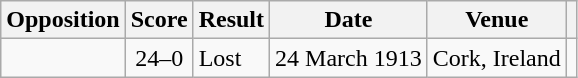<table class="wikitable sortable">
<tr>
<th>Opposition</th>
<th>Score</th>
<th>Result</th>
<th>Date</th>
<th>Venue</th>
<th scope="col" class="unsortable"></th>
</tr>
<tr>
<td></td>
<td align="center">24–0</td>
<td>Lost</td>
<td align=right>24 March 1913</td>
<td>Cork, Ireland</td>
<td></td>
</tr>
</table>
